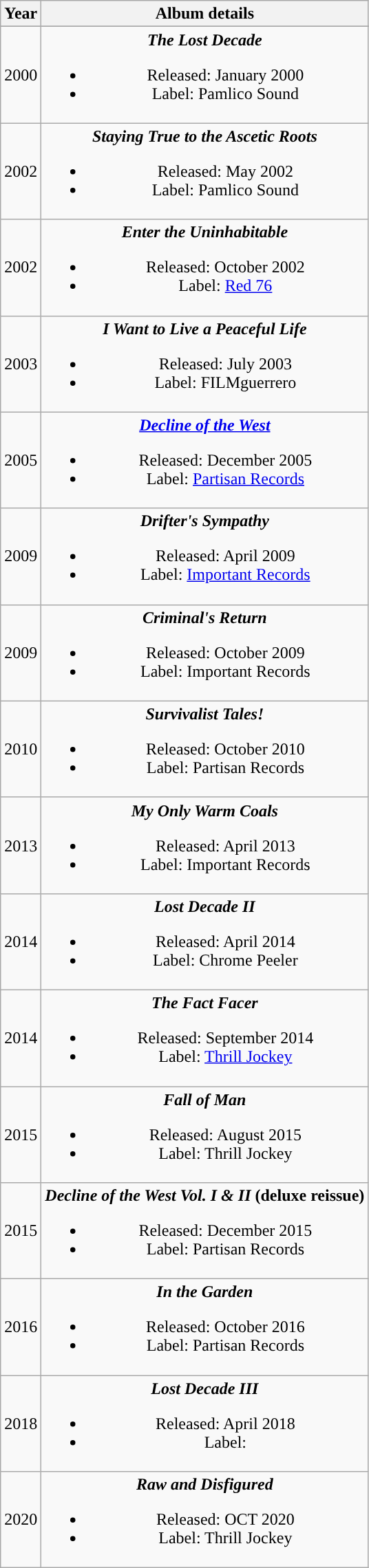<table class="wikitable" style="text-align:center;">
<tr>
<th rowspan="1">Year</th>
<th rowspan="1">Album details</th>
</tr>
<tr>
</tr>
<tr>
<td>2000</td>
<td align="left:"><strong><em>The Lost Decade</em></strong><br><ul><li>Released: January 2000</li><li>Label: Pamlico Sound</li></ul></td>
</tr>
<tr>
<td>2002</td>
<td align="left:"><strong><em>Staying True to the Ascetic Roots</em></strong><br><ul><li>Released: May 2002</li><li>Label: Pamlico Sound</li></ul></td>
</tr>
<tr>
<td>2002</td>
<td align="left:"><strong><em>Enter the Uninhabitable</em></strong><br><ul><li>Released: October 2002</li><li>Label: <a href='#'>Red 76</a></li></ul></td>
</tr>
<tr>
<td>2003</td>
<td align="left:"><strong><em>I Want to Live a Peaceful Life</em></strong><br><ul><li>Released: July 2003</li><li>Label: FILMguerrero</li></ul></td>
</tr>
<tr>
<td>2005</td>
<td align="left:"><strong><em><a href='#'>Decline of the West</a></em></strong><br><ul><li>Released: December 2005</li><li>Label: <a href='#'>Partisan Records</a></li></ul></td>
</tr>
<tr>
<td>2009</td>
<td align="left:"><strong><em>Drifter's Sympathy</em></strong><br><ul><li>Released: April 2009</li><li>Label: <a href='#'>Important Records</a></li></ul></td>
</tr>
<tr>
<td>2009</td>
<td align="left:"><strong><em>Criminal's Return</em></strong><br><ul><li>Released: October 2009</li><li>Label: Important Records</li></ul></td>
</tr>
<tr>
<td>2010</td>
<td align="left:"><strong><em>Survivalist Tales!</em></strong><br><ul><li>Released: October 2010</li><li>Label: Partisan Records</li></ul></td>
</tr>
<tr>
<td>2013</td>
<td align="left:"><strong><em>My Only Warm Coals</em></strong><br><ul><li>Released: April 2013</li><li>Label: Important Records</li></ul></td>
</tr>
<tr>
<td>2014</td>
<td align="left:"><strong><em>Lost Decade II</em></strong><br><ul><li>Released: April 2014</li><li>Label: Chrome Peeler</li></ul></td>
</tr>
<tr>
<td>2014</td>
<td align="left:"><strong><em>The Fact Facer</em></strong><br><ul><li>Released: September 2014</li><li>Label: <a href='#'>Thrill Jockey</a></li></ul></td>
</tr>
<tr>
<td>2015</td>
<td align="left:"><strong><em>Fall of Man</em></strong><br><ul><li>Released: August 2015</li><li>Label: Thrill Jockey</li></ul></td>
</tr>
<tr>
<td>2015</td>
<td align="left:"><strong><em>Decline of the West Vol. I & II</em></strong> <strong>(deluxe reissue)</strong><br><ul><li>Released: December 2015</li><li>Label: Partisan Records</li></ul></td>
</tr>
<tr>
<td>2016</td>
<td align="left:"><strong><em>In the Garden</em></strong><br><ul><li>Released: October 2016</li><li>Label: Partisan Records</li></ul></td>
</tr>
<tr>
<td>2018</td>
<td><strong><em>Lost Decade III</em></strong><br><ul><li>Released: April 2018</li><li>Label: </li></ul></td>
</tr>
<tr>
<td>2020</td>
<td><strong><em>Raw and Disfigured</em></strong><br><ul><li>Released: OCT 2020</li><li>Label: Thrill Jockey</li></ul></td>
</tr>
</table>
